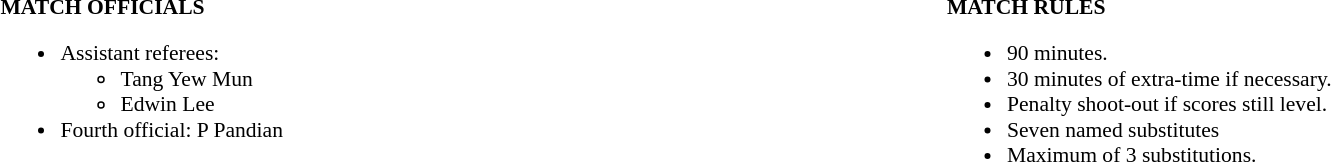<table width=100% style="font-size: 90%">
<tr>
<td width=50% valign=top><br><strong>MATCH OFFICIALS</strong><ul><li>Assistant referees:<ul><li>Tang Yew Mun</li><li>Edwin Lee</li></ul></li><li>Fourth official: P Pandian</li></ul></td>
<td width=50% valign=top><br><strong>MATCH RULES</strong><ul><li>90 minutes.</li><li>30 minutes of extra-time if necessary.</li><li>Penalty shoot-out if scores still level.</li><li>Seven named substitutes</li><li>Maximum of 3 substitutions.</li></ul></td>
</tr>
</table>
